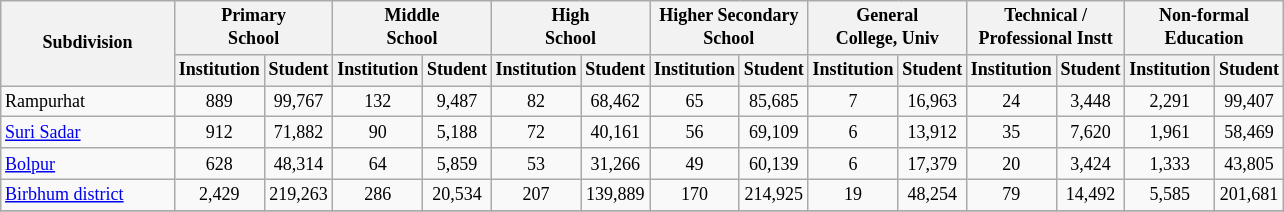<table class="wikitable" style="text-align:center;font-size: 9pt">
<tr>
<th width="110" rowspan="2">Subdivision</th>
<th colspan="2">Primary<br>School</th>
<th colspan="2">Middle<br>School</th>
<th colspan="2">High<br>School</th>
<th colspan="2">Higher Secondary<br>School</th>
<th colspan="2">General<br>College, Univ</th>
<th colspan="2">Technical /<br>Professional Instt</th>
<th colspan="2">Non-formal<br>Education</th>
</tr>
<tr>
<th width="30">Institution</th>
<th width="30">Student</th>
<th width="30">Institution</th>
<th width="30">Student</th>
<th width="30">Institution</th>
<th width="30">Student</th>
<th width="30">Institution</th>
<th width="30">Student</th>
<th width="30">Institution</th>
<th width="30">Student</th>
<th width="30">Institution</th>
<th width="30">Student</th>
<th width="30">Institution</th>
<th width="30">Student<br></th>
</tr>
<tr>
<td align=left>Rampurhat</td>
<td align="center">889</td>
<td align="center">99,767</td>
<td align="center">132</td>
<td align="center">9,487</td>
<td align="center">82</td>
<td align="center">68,462</td>
<td align="center">65</td>
<td align="center">85,685</td>
<td align="center">7</td>
<td align="center">16,963</td>
<td align="center">24</td>
<td align="center">3,448</td>
<td align="center">2,291</td>
<td align="center">99,407</td>
</tr>
<tr>
<td align=left><a href='#'>Suri Sadar</a></td>
<td align="center">912</td>
<td align="center">71,882</td>
<td align="center">90</td>
<td align="center">5,188</td>
<td align="center">72</td>
<td align="center">40,161</td>
<td align="center">56</td>
<td align="center">69,109</td>
<td align="center">6</td>
<td align="center">13,912</td>
<td align="center">35</td>
<td align="center">7,620</td>
<td align="center">1,961</td>
<td align="center">58,469</td>
</tr>
<tr>
<td align=left><a href='#'>Bolpur</a></td>
<td align="center">628</td>
<td align="center">48,314</td>
<td align="center">64</td>
<td align="center">5,859</td>
<td align="center">53</td>
<td align="center">31,266</td>
<td align="center">49</td>
<td align="center">60,139</td>
<td align="center">6</td>
<td align="center">17,379</td>
<td align="center">20</td>
<td align="center">3,424</td>
<td align="center">1,333</td>
<td align="center">43,805</td>
</tr>
<tr>
<td align=left><a href='#'>Birbhum district</a></td>
<td align="center">2,429</td>
<td align="center">219,263</td>
<td align="center">286</td>
<td align="center">20,534</td>
<td align="center">207</td>
<td align="center">139,889</td>
<td align="center">170</td>
<td align="center">214,925</td>
<td align="center">19</td>
<td align="center">48,254</td>
<td align="center">79</td>
<td align="center">14,492</td>
<td align="center">5,585</td>
<td align="center">201,681</td>
</tr>
<tr>
</tr>
</table>
